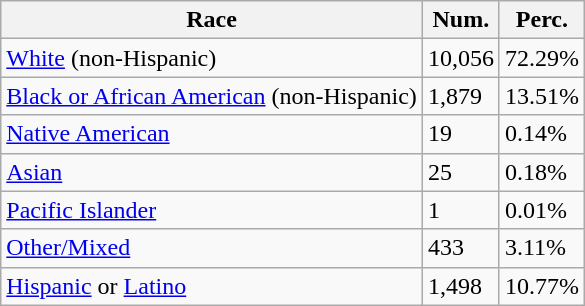<table class="wikitable">
<tr>
<th>Race</th>
<th>Num.</th>
<th>Perc.</th>
</tr>
<tr>
<td><a href='#'>White</a> (non-Hispanic)</td>
<td>10,056</td>
<td>72.29%</td>
</tr>
<tr>
<td><a href='#'>Black or African American</a> (non-Hispanic)</td>
<td>1,879</td>
<td>13.51%</td>
</tr>
<tr>
<td><a href='#'>Native American</a></td>
<td>19</td>
<td>0.14%</td>
</tr>
<tr>
<td><a href='#'>Asian</a></td>
<td>25</td>
<td>0.18%</td>
</tr>
<tr>
<td><a href='#'>Pacific Islander</a></td>
<td>1</td>
<td>0.01%</td>
</tr>
<tr>
<td><a href='#'>Other/Mixed</a></td>
<td>433</td>
<td>3.11%</td>
</tr>
<tr>
<td><a href='#'>Hispanic</a> or <a href='#'>Latino</a></td>
<td>1,498</td>
<td>10.77%</td>
</tr>
</table>
